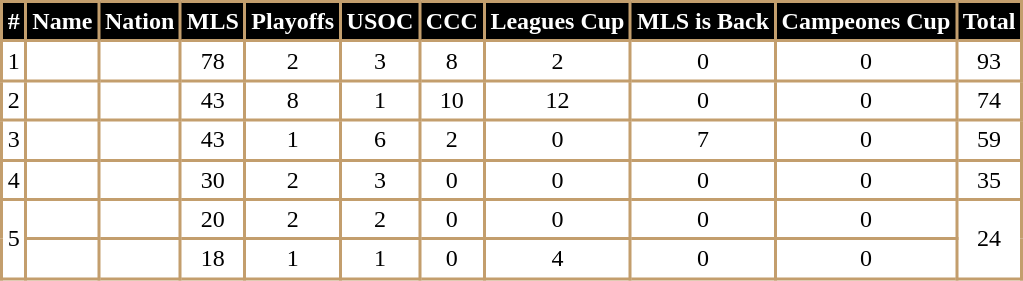<table class="wikitable sortable" style="text-align:center;">
<tr>
<th style="background:#000; color:#FFF; border:2px solid #C39E6D;;" scope="col">#</th>
<th style="background:#000; color:#FFF; border:2px solid #C39E6D;;" scope="col">Name</th>
<th style="background:#000; color:#FFF; border:2px solid #C39E6D;;" scope="col">Nation</th>
<th style="background:#000; color:#FFF; border:2px solid #C39E6D;;" scope="col">MLS</th>
<th style="background:#000; color:#FFF; border:2px solid #C39E6D;;" scope="col">Playoffs</th>
<th style="background:#000; color:#FFF; border:2px solid #C39E6D;;" scope="col">USOC</th>
<th style="background:#000; color:#FFF; border:2px solid #C39E6D;;" scope="col">CCC</th>
<th style="background:#000; color:#FFF; border:2px solid #C39E6D;;" scope="col">Leagues Cup</th>
<th style="background:#000; color:#FFF; border:2px solid #C39E6D;;" scope="col">MLS is Back</th>
<th style="background:#000; color:#FFF; border:2px solid #C39E6D;;" scope="col">Campeones Cup</th>
<th style="background:#000; color:#FFF; border:2px solid #C39E6D;;" scope="col">Total</th>
</tr>
<tr>
<td ! style="background:#FFFFFF; color:#000; border:2px solid #C39E6D;" scope="col">1</td>
<th style="background:#FFFFFF; color:#000; border:2px solid #C39E6D;" scope="col"align="left"></th>
<td ! style="background:#FFFFFF; color:#000; border:2px solid #C39E6D;" scope="col" align="left"></td>
<td ! style="background:#FFFFFF; color:#000; border:2px solid #C39E6D;" scope="col">78</td>
<td ! style="background:#FFFFFF; color:#000; border:2px solid #C39E6D;" scope="col">2</td>
<td ! style="background:#FFFFFF; color:#000; border:2px solid #C39E6D;" scope="col">3</td>
<td ! style="background:#FFFFFF; color:#000; border:2px solid #C39E6D;" scope="col">8</td>
<td ! style="background:#FFFFFF; color:#000; border:2px solid #C39E6D;" scope="col">2</td>
<td ! style="background:#FFFFFF; color:#000; border:2px solid #C39E6D;" scope="col">0</td>
<td ! style="background:#FFFFFF; color:#000; border:2px solid #C39E6D;" scope="col">0</td>
<td ! style="background:#FFFFFF; color:#000; border:2px solid #C39E6D;" scope="col">93</td>
</tr>
<tr>
<td ! style="background:#FFFFFF; color:#000; border:2px solid #C39E6D;" scope="col">2</td>
<th style="background:#FFFFFF; color:#000; border:2px solid #C39E6D;" scope="col" align="left"></th>
<td ! style="background:#FFFFFF; color:#000; border:2px solid #C39E6D;" scope="col" align="left"></td>
<td ! style="background:#FFFFFF; color:#000; border:2px solid #C39E6D;" scope="col">43</td>
<td ! style="background:#FFFFFF; color:#000; border:2px solid #C39E6D;" scope="col">8</td>
<td ! style="background:#FFFFFF; color:#000; border:2px solid #C39E6D;" scope="col">1</td>
<td ! style="background:#FFFFFF; color:#000; border:2px solid #C39E6D;" scope="col">10</td>
<td ! style="background:#FFFFFF; color:#000; border:2px solid #C39E6D;" scope="col">12</td>
<td ! style="background:#FFFFFF; color:#000; border:2px solid #C39E6D;" scope="col">0</td>
<td ! style="background:#FFFFFF; color:#000; border:2px solid #C39E6D;" scope="col">0</td>
<td ! style="background:#FFFFFF; color:#000; border:2px solid #C39E6D;" scope="col">74</td>
</tr>
<tr>
<td ! style="background:#FFFFFF; color:#000; border:2px solid #C39E6D;" scope="col">3</td>
<th style="background:#FFFFFF; color:#000; border:2px solid #C39E6D;" scope="col"align="left"></th>
<td ! style="background:#FFFFFF; color:#000; border:2px solid #C39E6D;" scope="col" align="left"></td>
<td ! style="background:#FFFFFF; color:#000; border:2px solid #C39E6D;" scope="col">43</td>
<td ! style="background:#FFFFFF; color:#000; border:2px solid #C39E6D;" scope="col">1</td>
<td ! style="background:#FFFFFF; color:#000; border:2px solid #C39E6D;" scope="col">6</td>
<td ! style="background:#FFFFFF; color:#000; border:2px solid #C39E6D;" scope="col">2</td>
<td ! style="background:#FFFFFF; color:#000; border:2px solid #C39E6D;" scope="col">0</td>
<td ! style="background:#FFFFFF; color:#000; border:2px solid #C39E6D;" scope="col">7</td>
<td ! style="background:#FFFFFF; color:#000; border:2px solid #C39E6D;" scope="col">0</td>
<td ! style="background:#FFFFFF; color:#000; border:2px solid #C39E6D;" scope="col">59</td>
</tr>
<tr>
<td ! style="background:#FFFFFF; color:#000; border:2px solid #C39E6D;" scope="col">4</td>
<th style="background:#FFFFFF; color:#000; border:2px solid #C39E6D;" scope="col" align="left"></th>
<td ! style="background:#FFFFFF; color:#000; border:2px solid #C39E6D;" scope="col" align="left"></td>
<td ! style="background:#FFFFFF; color:#000; border:2px solid #C39E6D;" scope="col">30</td>
<td ! style="background:#FFFFFF; color:#000; border:2px solid #C39E6D;" scope="col">2</td>
<td ! style="background:#FFFFFF; color:#000; border:2px solid #C39E6D;" scope="col">3</td>
<td ! style="background:#FFFFFF; color:#000; border:2px solid #C39E6D;" scope="col">0</td>
<td ! style="background:#FFFFFF; color:#000; border:2px solid #C39E6D;" scope="col">0</td>
<td ! style="background:#FFFFFF; color:#000; border:2px solid #C39E6D;" scope="col">0</td>
<td ! style="background:#FFFFFF; color:#000; border:2px solid #C39E6D;" scope="col">0</td>
<td ! style="background:#FFFFFF; color:#000; border:2px solid #C39E6D;" scope="col">35</td>
</tr>
<tr>
<td rowspan="2" ! style="background:#FFFFFF; color:#000; border:2px solid #C39E6D;" scope="col">5</td>
<th style="background:#FFFFFF; color:#000; border:2px solid #C39E6D;" scope="col" align="left"></th>
<td ! style="background:#FFFFFF; color:#000; border:2px solid #C39E6D;" scope="col"align="left"></td>
<td ! style="background:#FFFFFF; color:#000; border:2px solid #C39E6D;" scope="col">20</td>
<td ! style="background:#FFFFFF; color:#000; border:2px solid #C39E6D;" scope="col">2</td>
<td ! style="background:#FFFFFF; color:#000; border:2px solid #C39E6D;" scope="col">2</td>
<td ! style="background:#FFFFFF; color:#000; border:2px solid #C39E6D;" scope="col">0</td>
<td ! style="background:#FFFFFF; color:#000; border:2px solid #C39E6D;" scope="col">0</td>
<td ! style="background:#FFFFFF; color:#000; border:2px solid #C39E6D;" scope="col">0</td>
<td ! style="background:#FFFFFF; color:#000; border:2px solid #C39E6D;" scope="col">0</td>
<td rowspan="2" ! style="background:#FFFFFF; color:#000; border:2px solid #C39E6D;" scope="col">24</td>
</tr>
<tr>
<th style="background:#FFFFFF; color:#000; border:2px solid #C39E6D;" scope="col" align="left"></th>
<td ! style="background:#FFFFFF; color:#000; border:2px solid #C39E6D;" scope="col"align="left"></td>
<td ! style="background:#FFFFFF; color:#000; border:2px solid #C39E6D;" scope="col">18</td>
<td ! style="background:#FFFFFF; color:#000; border:2px solid #C39E6D;" scope="col">1</td>
<td ! style="background:#FFFFFF; color:#000; border:2px solid #C39E6D;" scope="col">1</td>
<td ! style="background:#FFFFFF; color:#000; border:2px solid #C39E6D;" scope="col">0</td>
<td ! style="background:#FFFFFF; color:#000; border:2px solid #C39E6D;" scope="col">4</td>
<td ! style="background:#FFFFFF; color:#000; border:2px solid #C39E6D;" scope="col">0</td>
<td ! style="background:#FFFFFF; color:#000; border:2px solid #C39E6D;" scope="col">0</td>
</tr>
</table>
